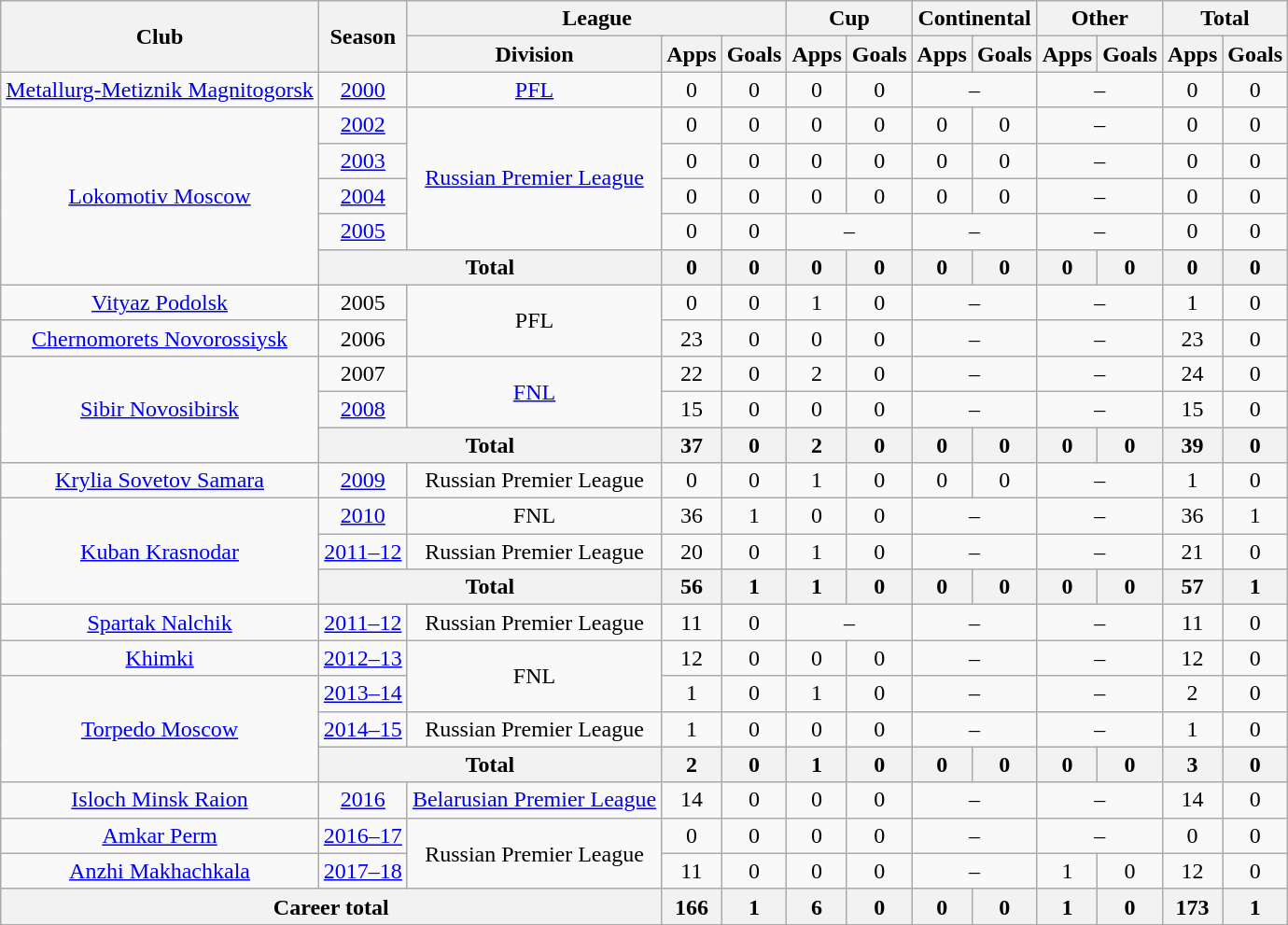<table class="wikitable" style="text-align: center;">
<tr>
<th rowspan=2>Club</th>
<th rowspan=2>Season</th>
<th colspan=3>League</th>
<th colspan=2>Cup</th>
<th colspan=2>Continental</th>
<th colspan=2>Other</th>
<th colspan=2>Total</th>
</tr>
<tr>
<th>Division</th>
<th>Apps</th>
<th>Goals</th>
<th>Apps</th>
<th>Goals</th>
<th>Apps</th>
<th>Goals</th>
<th>Apps</th>
<th>Goals</th>
<th>Apps</th>
<th>Goals</th>
</tr>
<tr>
<td><a href='#'>Metallurg-Metiznik Magnitogorsk</a></td>
<td><a href='#'>2000</a></td>
<td><a href='#'>PFL</a></td>
<td>0</td>
<td>0</td>
<td>0</td>
<td>0</td>
<td colspan=2>–</td>
<td colspan=2>–</td>
<td>0</td>
<td>0</td>
</tr>
<tr>
<td rowspan=5><a href='#'>Lokomotiv Moscow</a></td>
<td><a href='#'>2002</a></td>
<td rowspan=4><a href='#'>Russian Premier League</a></td>
<td>0</td>
<td>0</td>
<td>0</td>
<td>0</td>
<td>0</td>
<td>0</td>
<td colspan=2>–</td>
<td>0</td>
<td>0</td>
</tr>
<tr>
<td><a href='#'>2003</a></td>
<td>0</td>
<td>0</td>
<td>0</td>
<td>0</td>
<td>0</td>
<td>0</td>
<td colspan=2>–</td>
<td>0</td>
<td>0</td>
</tr>
<tr>
<td><a href='#'>2004</a></td>
<td>0</td>
<td>0</td>
<td>0</td>
<td>0</td>
<td>0</td>
<td>0</td>
<td colspan=2>–</td>
<td>0</td>
<td>0</td>
</tr>
<tr>
<td><a href='#'>2005</a></td>
<td>0</td>
<td>0</td>
<td colspan=2>–</td>
<td colspan=2>–</td>
<td colspan=2>–</td>
<td>0</td>
<td>0</td>
</tr>
<tr>
<th colspan=2>Total</th>
<th>0</th>
<th>0</th>
<th>0</th>
<th>0</th>
<th>0</th>
<th>0</th>
<th>0</th>
<th>0</th>
<th>0</th>
<th>0</th>
</tr>
<tr>
<td><a href='#'>Vityaz Podolsk</a></td>
<td>2005</td>
<td rowspan=2>PFL</td>
<td>0</td>
<td>0</td>
<td>1</td>
<td>0</td>
<td colspan=2>–</td>
<td colspan=2>–</td>
<td>1</td>
<td>0</td>
</tr>
<tr>
<td><a href='#'>Chernomorets Novorossiysk</a></td>
<td>2006</td>
<td>23</td>
<td>0</td>
<td>0</td>
<td>0</td>
<td colspan=2>–</td>
<td colspan=2>–</td>
<td>23</td>
<td>0</td>
</tr>
<tr>
<td rowspan=3><a href='#'>Sibir Novosibirsk</a></td>
<td>2007</td>
<td rowspan=2><a href='#'>FNL</a></td>
<td>22</td>
<td>0</td>
<td>2</td>
<td>0</td>
<td colspan=2>–</td>
<td colspan=2>–</td>
<td>24</td>
<td>0</td>
</tr>
<tr>
<td><a href='#'>2008</a></td>
<td>15</td>
<td>0</td>
<td>0</td>
<td>0</td>
<td colspan=2>–</td>
<td colspan=2>–</td>
<td>15</td>
<td>0</td>
</tr>
<tr>
<th colspan=2>Total</th>
<th>37</th>
<th>0</th>
<th>2</th>
<th>0</th>
<th>0</th>
<th>0</th>
<th>0</th>
<th>0</th>
<th>39</th>
<th>0</th>
</tr>
<tr>
<td><a href='#'>Krylia Sovetov Samara</a></td>
<td><a href='#'>2009</a></td>
<td>Russian Premier League</td>
<td>0</td>
<td>0</td>
<td>1</td>
<td>0</td>
<td>0</td>
<td>0</td>
<td colspan=2>–</td>
<td>1</td>
<td>0</td>
</tr>
<tr>
<td rowspan=3><a href='#'>Kuban Krasnodar</a></td>
<td><a href='#'>2010</a></td>
<td>FNL</td>
<td>36</td>
<td>1</td>
<td>0</td>
<td>0</td>
<td colspan=2>–</td>
<td colspan=2>–</td>
<td>36</td>
<td>1</td>
</tr>
<tr>
<td><a href='#'>2011–12</a></td>
<td>Russian Premier League</td>
<td>20</td>
<td>0</td>
<td>1</td>
<td>0</td>
<td colspan=2>–</td>
<td colspan=2>–</td>
<td>21</td>
<td>0</td>
</tr>
<tr>
<th colspan=2>Total</th>
<th>56</th>
<th>1</th>
<th>1</th>
<th>0</th>
<th>0</th>
<th>0</th>
<th>0</th>
<th>0</th>
<th>57</th>
<th>1</th>
</tr>
<tr>
<td><a href='#'>Spartak Nalchik</a></td>
<td><a href='#'>2011–12</a></td>
<td>Russian Premier League</td>
<td>11</td>
<td>0</td>
<td colspan=2>–</td>
<td colspan=2>–</td>
<td colspan=2>–</td>
<td>11</td>
<td>0</td>
</tr>
<tr>
<td><a href='#'>Khimki</a></td>
<td><a href='#'>2012–13</a></td>
<td rowspan=2>FNL</td>
<td>12</td>
<td>0</td>
<td>0</td>
<td>0</td>
<td colspan=2>–</td>
<td colspan=2>–</td>
<td>12</td>
<td>0</td>
</tr>
<tr>
<td rowspan=3><a href='#'>Torpedo Moscow</a></td>
<td><a href='#'>2013–14</a></td>
<td>1</td>
<td>0</td>
<td>1</td>
<td>0</td>
<td colspan=2>–</td>
<td colspan=2>–</td>
<td>2</td>
<td>0</td>
</tr>
<tr>
<td><a href='#'>2014–15</a></td>
<td>Russian Premier League</td>
<td>1</td>
<td>0</td>
<td>0</td>
<td>0</td>
<td colspan=2>–</td>
<td colspan=2>–</td>
<td>1</td>
<td>0</td>
</tr>
<tr>
<th colspan=2>Total</th>
<th>2</th>
<th>0</th>
<th>1</th>
<th>0</th>
<th>0</th>
<th>0</th>
<th>0</th>
<th>0</th>
<th>3</th>
<th>0</th>
</tr>
<tr>
<td><a href='#'>Isloch Minsk Raion</a></td>
<td><a href='#'>2016</a></td>
<td><a href='#'>Belarusian Premier League</a></td>
<td>14</td>
<td>0</td>
<td>0</td>
<td>0</td>
<td colspan=2>–</td>
<td colspan=2>–</td>
<td>14</td>
<td>0</td>
</tr>
<tr>
<td><a href='#'>Amkar Perm</a></td>
<td><a href='#'>2016–17</a></td>
<td rowspan=2>Russian Premier League</td>
<td>0</td>
<td>0</td>
<td>0</td>
<td>0</td>
<td colspan=2>–</td>
<td colspan=2>–</td>
<td>0</td>
<td>0</td>
</tr>
<tr>
<td><a href='#'>Anzhi Makhachkala</a></td>
<td><a href='#'>2017–18</a></td>
<td>11</td>
<td>0</td>
<td>0</td>
<td>0</td>
<td colspan=2>–</td>
<td>1</td>
<td>0</td>
<td>12</td>
<td>0</td>
</tr>
<tr>
<th colspan=3>Career total</th>
<th>166</th>
<th>1</th>
<th>6</th>
<th>0</th>
<th>0</th>
<th>0</th>
<th>1</th>
<th>0</th>
<th>173</th>
<th>1</th>
</tr>
<tr>
</tr>
</table>
